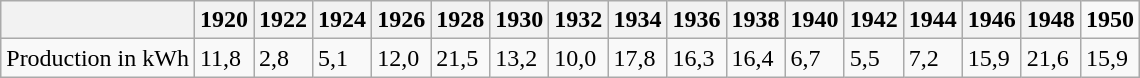<table class="wikitable">
<tr>
<th></th>
<th>1920</th>
<th>1922</th>
<th>1924</th>
<th>1926</th>
<th>1928</th>
<th>1930</th>
<th>1932</th>
<th>1934</th>
<th>1936</th>
<th>1938</th>
<th>1940</th>
<th>1942</th>
<th>1944</th>
<th>1946</th>
<th>1948</th>
<td><strong>1950</strong></td>
</tr>
<tr>
<td>Production in kWh</td>
<td>11,8</td>
<td>2,8</td>
<td>5,1</td>
<td>12,0</td>
<td>21,5</td>
<td>13,2</td>
<td>10,0</td>
<td>17,8</td>
<td>16,3</td>
<td>16,4</td>
<td>6,7</td>
<td>5,5</td>
<td>7,2</td>
<td>15,9</td>
<td>21,6</td>
<td>15,9</td>
</tr>
</table>
